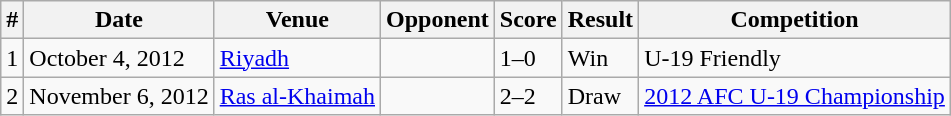<table class="wikitable">
<tr>
<th>#</th>
<th>Date</th>
<th>Venue</th>
<th>Opponent</th>
<th>Score</th>
<th>Result</th>
<th>Competition</th>
</tr>
<tr>
<td>1</td>
<td>October 4, 2012</td>
<td><a href='#'>Riyadh</a></td>
<td></td>
<td>1–0</td>
<td>Win</td>
<td>U-19 Friendly</td>
</tr>
<tr>
<td>2</td>
<td>November 6, 2012</td>
<td><a href='#'>Ras al-Khaimah</a></td>
<td></td>
<td>2–2</td>
<td>Draw</td>
<td><a href='#'>2012 AFC U-19 Championship</a></td>
</tr>
</table>
